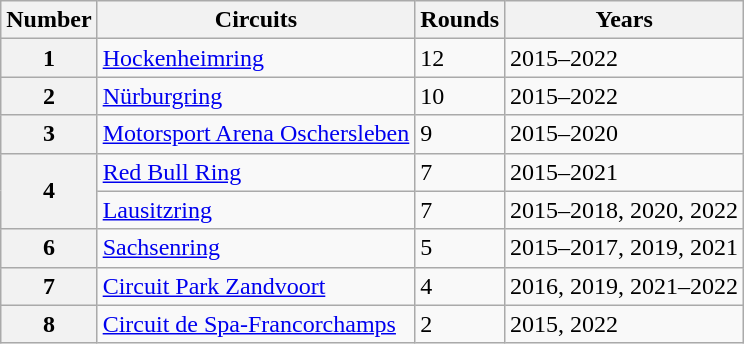<table class="wikitable" style="text-align=center">
<tr>
<th>Number</th>
<th>Circuits</th>
<th>Rounds</th>
<th>Years</th>
</tr>
<tr>
<th>1</th>
<td> <a href='#'>Hockenheimring</a></td>
<td>12</td>
<td>2015–2022</td>
</tr>
<tr>
<th>2</th>
<td> <a href='#'>Nürburgring</a></td>
<td>10</td>
<td>2015–2022</td>
</tr>
<tr>
<th>3</th>
<td> <a href='#'>Motorsport Arena Oschersleben</a></td>
<td>9</td>
<td>2015–2020</td>
</tr>
<tr>
<th rowspan="2">4</th>
<td> <a href='#'>Red Bull Ring</a></td>
<td>7</td>
<td>2015–2021</td>
</tr>
<tr>
<td> <a href='#'>Lausitzring</a></td>
<td>7</td>
<td>2015–2018, 2020, 2022</td>
</tr>
<tr>
<th>6</th>
<td> <a href='#'>Sachsenring</a></td>
<td>5</td>
<td>2015–2017, 2019, 2021</td>
</tr>
<tr>
<th>7</th>
<td> <a href='#'>Circuit Park Zandvoort</a></td>
<td>4</td>
<td>2016, 2019, 2021–2022</td>
</tr>
<tr>
<th>8</th>
<td> <a href='#'>Circuit de Spa-Francorchamps</a></td>
<td>2</td>
<td>2015, 2022</td>
</tr>
</table>
